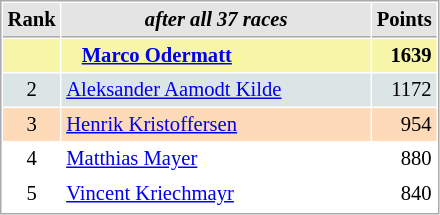<table cellspacing="1" cellpadding="3" style="border:1px solid #aaa; font-size:86%;">
<tr style="background:#e4e4e4;">
<th style="border-bottom:1px solid #aaa; width:10px;">Rank</th>
<th style="border-bottom:1px solid #aaa; width:200px; white-space:nowrap;"><em>after all 37 races</em></th>
<th style="border-bottom:1px solid #aaa; width:20px;">Points</th>
</tr>
<tr style="background:#f7f6a8;">
<td style="text-align:center;"></td>
<td>   <strong><a href='#'>Marco Odermatt</a></strong></td>
<td align="right"><strong>1639</strong></td>
</tr>
<tr style="background:#dce5e5;">
<td style="text-align:center;">2</td>
<td> <a href='#'>Aleksander Aamodt Kilde</a></td>
<td align="right">1172</td>
</tr>
<tr style="background:#ffdab9;">
<td style="text-align:center;">3</td>
<td> <a href='#'>Henrik Kristoffersen</a></td>
<td align="right">954</td>
</tr>
<tr>
<td style="text-align:center;">4</td>
<td> <a href='#'>Matthias Mayer</a></td>
<td align="right">880</td>
</tr>
<tr>
<td style="text-align:center;">5</td>
<td> <a href='#'>Vincent Kriechmayr</a></td>
<td align="right">840</td>
</tr>
<tr>
</tr>
</table>
